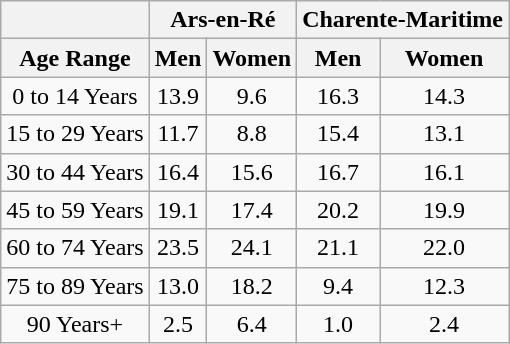<table class="wikitable" style="text-align:center;">
<tr>
<th></th>
<th colspan=2><strong>Ars-en-Ré</strong></th>
<th colspan=2><strong>Charente-Maritime</strong></th>
</tr>
<tr>
<th><strong>Age Range</strong></th>
<th><strong>Men</strong></th>
<th><strong>Women</strong></th>
<th><strong>Men</strong></th>
<th><strong>Women</strong></th>
</tr>
<tr>
<td>0 to 14 Years</td>
<td>13.9</td>
<td>9.6</td>
<td>16.3</td>
<td>14.3</td>
</tr>
<tr>
<td>15 to 29 Years</td>
<td>11.7</td>
<td>8.8</td>
<td>15.4</td>
<td>13.1</td>
</tr>
<tr>
<td>30 to 44 Years</td>
<td>16.4</td>
<td>15.6</td>
<td>16.7</td>
<td>16.1</td>
</tr>
<tr>
<td>45 to 59 Years</td>
<td>19.1</td>
<td>17.4</td>
<td>20.2</td>
<td>19.9</td>
</tr>
<tr>
<td>60 to 74 Years</td>
<td>23.5</td>
<td>24.1</td>
<td>21.1</td>
<td>22.0</td>
</tr>
<tr>
<td>75 to 89 Years</td>
<td>13.0</td>
<td>18.2</td>
<td>9.4</td>
<td>12.3</td>
</tr>
<tr>
<td>90 Years+</td>
<td>2.5</td>
<td>6.4</td>
<td>1.0</td>
<td>2.4</td>
</tr>
</table>
